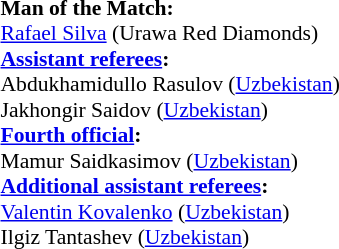<table style="width:100%; font-size:90%;">
<tr>
<td><br><strong>Man of the Match:</strong>
<br><a href='#'>Rafael Silva</a> (Urawa Red Diamonds)<br><strong><a href='#'>Assistant referees</a>:</strong>
<br>Abdukhamidullo Rasulov (<a href='#'>Uzbekistan</a>)
<br>Jakhongir Saidov (<a href='#'>Uzbekistan</a>)
<br><strong><a href='#'>Fourth official</a>:</strong>
<br>Mamur Saidkasimov (<a href='#'>Uzbekistan</a>)
<br><strong><a href='#'>Additional assistant referees</a>:</strong>
<br><a href='#'>Valentin Kovalenko</a> (<a href='#'>Uzbekistan</a>)
<br>Ilgiz Tantashev (<a href='#'>Uzbekistan</a>)</td>
<td style="width:60%; vertical-align:top;"></td>
</tr>
</table>
